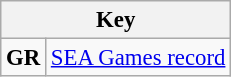<table class="wikitable" style="font-size:95%; position:relative;">
<tr>
<th colspan=2>Key</th>
</tr>
<tr>
<td align=center><strong>GR</strong></td>
<td><a href='#'>SEA Games record</a></td>
</tr>
</table>
